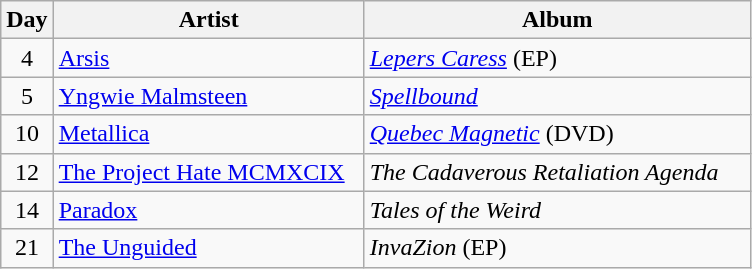<table class="wikitable">
<tr>
<th style="width:20px;">Day</th>
<th style="width:200px;">Artist</th>
<th style="width:250px;">Album</th>
</tr>
<tr>
<td style="text-align:center;">4</td>
<td><a href='#'>Arsis</a></td>
<td><em><a href='#'>Lepers Caress</a></em> (EP)</td>
</tr>
<tr>
<td style="text-align:center;">5</td>
<td><a href='#'>Yngwie Malmsteen</a></td>
<td><em><a href='#'>Spellbound</a></em></td>
</tr>
<tr>
<td style="text-align:center;">10</td>
<td><a href='#'>Metallica</a></td>
<td><em><a href='#'>Quebec Magnetic</a></em> (DVD)</td>
</tr>
<tr>
<td style="text-align:center;">12</td>
<td><a href='#'>The Project Hate MCMXCIX</a></td>
<td><em>The Cadaverous Retaliation Agenda</em></td>
</tr>
<tr>
<td style="text-align:center;">14</td>
<td><a href='#'>Paradox</a></td>
<td><em>Tales of the Weird</em></td>
</tr>
<tr>
<td style="text-align:center;">21</td>
<td><a href='#'>The Unguided</a></td>
<td><em>InvaZion</em> (EP)</td>
</tr>
</table>
